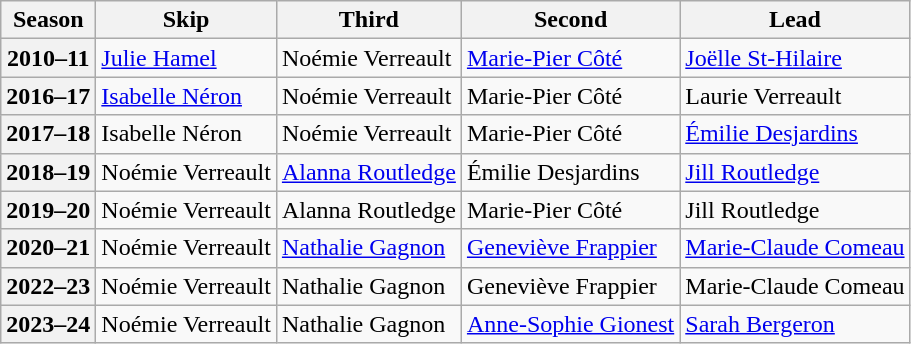<table class="wikitable">
<tr>
<th scope="col">Season</th>
<th scope="col">Skip</th>
<th scope="col">Third</th>
<th scope="col">Second</th>
<th scope="col">Lead</th>
</tr>
<tr>
<th scope="row">2010–11</th>
<td><a href='#'>Julie Hamel</a></td>
<td>Noémie Verreault</td>
<td><a href='#'>Marie-Pier Côté</a></td>
<td><a href='#'>Joëlle St-Hilaire</a></td>
</tr>
<tr>
<th scope="row">2016–17</th>
<td><a href='#'>Isabelle Néron</a></td>
<td>Noémie Verreault</td>
<td>Marie-Pier Côté</td>
<td>Laurie Verreault</td>
</tr>
<tr>
<th scope="row">2017–18</th>
<td>Isabelle Néron</td>
<td>Noémie Verreault</td>
<td>Marie-Pier Côté</td>
<td><a href='#'>Émilie Desjardins</a></td>
</tr>
<tr>
<th scope="row">2018–19</th>
<td>Noémie Verreault</td>
<td><a href='#'>Alanna Routledge</a></td>
<td>Émilie Desjardins</td>
<td><a href='#'>Jill Routledge</a></td>
</tr>
<tr>
<th scope="row">2019–20</th>
<td>Noémie Verreault</td>
<td>Alanna Routledge</td>
<td>Marie-Pier Côté</td>
<td>Jill Routledge</td>
</tr>
<tr>
<th scope="row">2020–21</th>
<td>Noémie Verreault</td>
<td><a href='#'>Nathalie Gagnon</a></td>
<td><a href='#'>Geneviève Frappier</a></td>
<td><a href='#'>Marie-Claude Comeau</a></td>
</tr>
<tr>
<th scope="row">2022–23</th>
<td>Noémie Verreault</td>
<td>Nathalie Gagnon</td>
<td>Geneviève Frappier</td>
<td>Marie-Claude Comeau</td>
</tr>
<tr>
<th scope="row">2023–24</th>
<td>Noémie Verreault</td>
<td>Nathalie Gagnon</td>
<td><a href='#'>Anne-Sophie Gionest</a></td>
<td><a href='#'>Sarah Bergeron</a></td>
</tr>
</table>
